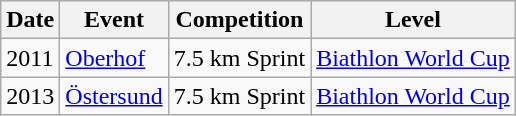<table class="wikitable">
<tr>
<th>Date</th>
<th>Event</th>
<th>Competition</th>
<th>Level</th>
</tr>
<tr>
<td>2011</td>
<td> <a href='#'>Oberhof</a></td>
<td>7.5 km Sprint</td>
<td><a href='#'>Biathlon World Cup</a></td>
</tr>
<tr>
<td>2013</td>
<td> <a href='#'>Östersund</a></td>
<td>7.5 km Sprint</td>
<td><a href='#'>Biathlon World Cup</a></td>
</tr>
</table>
